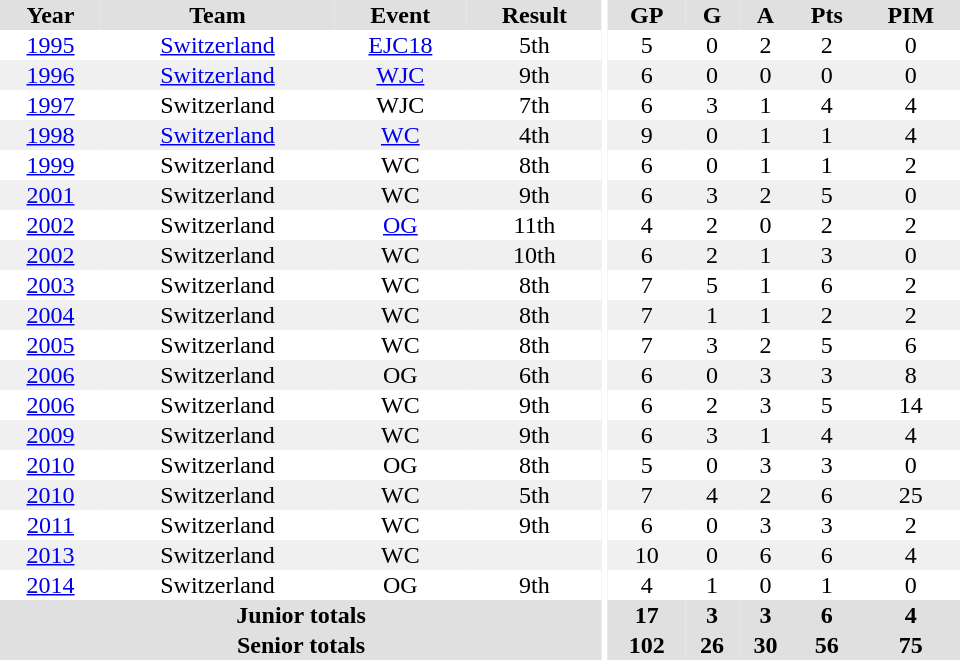<table border="0" cellpadding="1" cellspacing="0" ID="Table3" style="text-align:center; width:40em">
<tr ALIGN="center" bgcolor="#e0e0e0">
<th>Year</th>
<th>Team</th>
<th>Event</th>
<th>Result</th>
<th rowspan="99" bgcolor="#ffffff"></th>
<th>GP</th>
<th>G</th>
<th>A</th>
<th>Pts</th>
<th>PIM</th>
</tr>
<tr>
<td><a href='#'>1995</a></td>
<td><a href='#'>Switzerland</a></td>
<td><a href='#'>EJC18</a></td>
<td>5th</td>
<td>5</td>
<td>0</td>
<td>2</td>
<td>2</td>
<td>0</td>
</tr>
<tr bgcolor="#f0f0f0">
<td><a href='#'>1996</a></td>
<td><a href='#'>Switzerland</a></td>
<td><a href='#'>WJC</a></td>
<td>9th</td>
<td>6</td>
<td>0</td>
<td>0</td>
<td>0</td>
<td>0</td>
</tr>
<tr>
<td><a href='#'>1997</a></td>
<td>Switzerland</td>
<td>WJC</td>
<td>7th</td>
<td>6</td>
<td>3</td>
<td>1</td>
<td>4</td>
<td>4</td>
</tr>
<tr bgcolor="#f0f0f0">
<td><a href='#'>1998</a></td>
<td><a href='#'>Switzerland</a></td>
<td><a href='#'>WC</a></td>
<td>4th</td>
<td>9</td>
<td>0</td>
<td>1</td>
<td>1</td>
<td>4</td>
</tr>
<tr>
<td><a href='#'>1999</a></td>
<td>Switzerland</td>
<td>WC</td>
<td>8th</td>
<td>6</td>
<td>0</td>
<td>1</td>
<td>1</td>
<td>2</td>
</tr>
<tr bgcolor="#f0f0f0">
<td><a href='#'>2001</a></td>
<td>Switzerland</td>
<td>WC</td>
<td>9th</td>
<td>6</td>
<td>3</td>
<td>2</td>
<td>5</td>
<td>0</td>
</tr>
<tr>
<td><a href='#'>2002</a></td>
<td>Switzerland</td>
<td><a href='#'>OG</a></td>
<td>11th</td>
<td>4</td>
<td>2</td>
<td>0</td>
<td>2</td>
<td>2</td>
</tr>
<tr bgcolor="#f0f0f0">
<td><a href='#'>2002</a></td>
<td>Switzerland</td>
<td>WC</td>
<td>10th</td>
<td>6</td>
<td>2</td>
<td>1</td>
<td>3</td>
<td>0</td>
</tr>
<tr>
<td><a href='#'>2003</a></td>
<td>Switzerland</td>
<td>WC</td>
<td>8th</td>
<td>7</td>
<td>5</td>
<td>1</td>
<td>6</td>
<td>2</td>
</tr>
<tr bgcolor="#f0f0f0">
<td><a href='#'>2004</a></td>
<td>Switzerland</td>
<td>WC</td>
<td>8th</td>
<td>7</td>
<td>1</td>
<td>1</td>
<td>2</td>
<td>2</td>
</tr>
<tr>
<td><a href='#'>2005</a></td>
<td>Switzerland</td>
<td>WC</td>
<td>8th</td>
<td>7</td>
<td>3</td>
<td>2</td>
<td>5</td>
<td>6</td>
</tr>
<tr bgcolor="#f0f0f0">
<td><a href='#'>2006</a></td>
<td>Switzerland</td>
<td>OG</td>
<td>6th</td>
<td>6</td>
<td>0</td>
<td>3</td>
<td>3</td>
<td>8</td>
</tr>
<tr>
<td><a href='#'>2006</a></td>
<td>Switzerland</td>
<td>WC</td>
<td>9th</td>
<td>6</td>
<td>2</td>
<td>3</td>
<td>5</td>
<td>14</td>
</tr>
<tr bgcolor="#f0f0f0">
<td><a href='#'>2009</a></td>
<td>Switzerland</td>
<td>WC</td>
<td>9th</td>
<td>6</td>
<td>3</td>
<td>1</td>
<td>4</td>
<td>4</td>
</tr>
<tr>
<td><a href='#'>2010</a></td>
<td>Switzerland</td>
<td>OG</td>
<td>8th</td>
<td>5</td>
<td>0</td>
<td>3</td>
<td>3</td>
<td>0</td>
</tr>
<tr bgcolor="#f0f0f0">
<td><a href='#'>2010</a></td>
<td>Switzerland</td>
<td>WC</td>
<td>5th</td>
<td>7</td>
<td>4</td>
<td>2</td>
<td>6</td>
<td>25</td>
</tr>
<tr>
<td><a href='#'>2011</a></td>
<td>Switzerland</td>
<td>WC</td>
<td>9th</td>
<td>6</td>
<td>0</td>
<td>3</td>
<td>3</td>
<td>2</td>
</tr>
<tr bgcolor="#f0f0f0">
<td><a href='#'>2013</a></td>
<td>Switzerland</td>
<td>WC</td>
<td></td>
<td>10</td>
<td>0</td>
<td>6</td>
<td>6</td>
<td>4</td>
</tr>
<tr>
<td><a href='#'>2014</a></td>
<td>Switzerland</td>
<td>OG</td>
<td>9th</td>
<td>4</td>
<td>1</td>
<td>0</td>
<td>1</td>
<td>0</td>
</tr>
<tr bgcolor="#e0e0e0">
<th colspan="4">Junior totals</th>
<th>17</th>
<th>3</th>
<th>3</th>
<th>6</th>
<th>4</th>
</tr>
<tr bgcolor="#e0e0e0">
<th colspan="4">Senior totals</th>
<th>102</th>
<th>26</th>
<th>30</th>
<th>56</th>
<th>75</th>
</tr>
</table>
